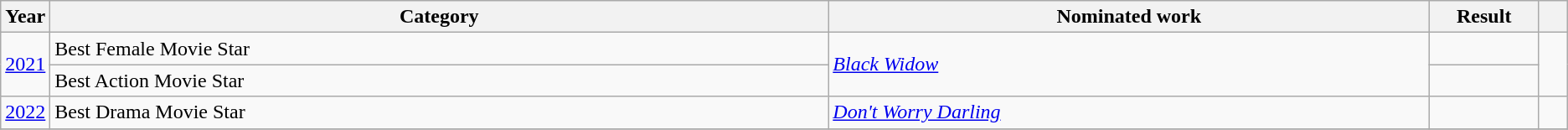<table class="wikitable sortable">
<tr>
<th scope="col" style="width:1em;">Year</th>
<th scope="col" style="width:39em;">Category</th>
<th scope="col" style="width:30em;">Nominated work</th>
<th scope="col" style="width:5em;">Result</th>
<th scope="col" style="width:1em;"class="unsortable"></th>
</tr>
<tr>
<td rowspan="2"><a href='#'>2021</a></td>
<td>Best Female Movie Star</td>
<td rowspan="2"><em><a href='#'>Black Widow</a></em></td>
<td></td>
<td rowspan="2" align="center"></td>
</tr>
<tr>
<td>Best Action Movie Star</td>
<td></td>
</tr>
<tr>
<td><a href='#'>2022</a></td>
<td>Best Drama Movie Star</td>
<td><em><a href='#'>Don't Worry Darling</a></em></td>
<td></td>
<td align="center"></td>
</tr>
<tr>
</tr>
</table>
